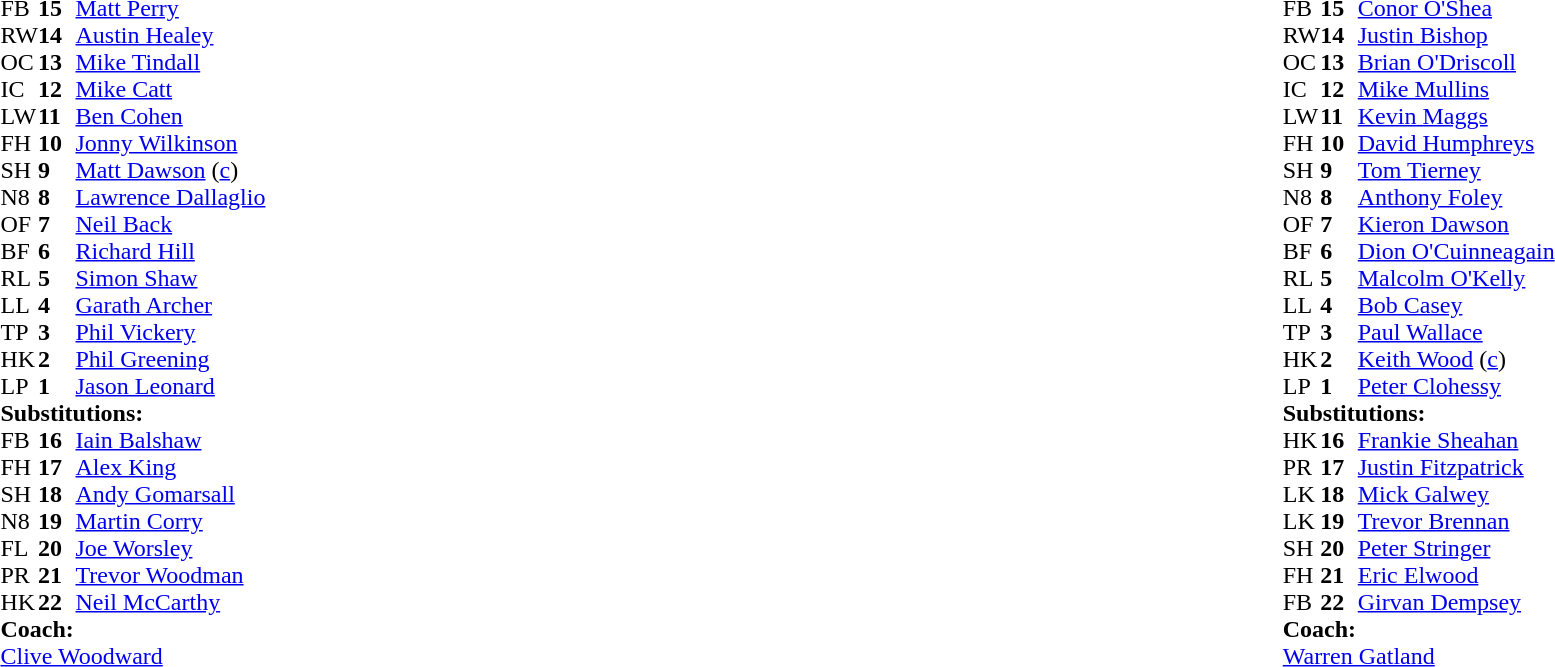<table width="100%">
<tr>
<td style="vertical-align:top" width="50%"><br><table cellspacing="0" cellpadding="0">
<tr>
<th width="25"></th>
<th width="25"></th>
</tr>
<tr>
<td>FB</td>
<td><strong>15</strong></td>
<td><a href='#'>Matt Perry</a></td>
<td></td>
<td></td>
</tr>
<tr>
<td>RW</td>
<td><strong>14</strong></td>
<td><a href='#'>Austin Healey</a></td>
</tr>
<tr>
<td>OC</td>
<td><strong>13</strong></td>
<td><a href='#'>Mike Tindall</a></td>
</tr>
<tr>
<td>IC</td>
<td><strong>12</strong></td>
<td><a href='#'>Mike Catt</a></td>
</tr>
<tr>
<td>LW</td>
<td><strong>11</strong></td>
<td><a href='#'>Ben Cohen</a></td>
</tr>
<tr>
<td>FH</td>
<td><strong>10</strong></td>
<td><a href='#'>Jonny Wilkinson</a></td>
</tr>
<tr>
<td>SH</td>
<td><strong>9</strong></td>
<td><a href='#'>Matt Dawson</a> (<a href='#'>c</a>)</td>
</tr>
<tr>
<td>N8</td>
<td><strong>8</strong></td>
<td><a href='#'>Lawrence Dallaglio</a></td>
</tr>
<tr>
<td>OF</td>
<td><strong>7</strong></td>
<td><a href='#'>Neil Back</a></td>
</tr>
<tr>
<td>BF</td>
<td><strong>6</strong></td>
<td><a href='#'>Richard Hill</a></td>
</tr>
<tr>
<td>RL</td>
<td><strong>5</strong></td>
<td><a href='#'>Simon Shaw</a></td>
<td></td>
<td></td>
</tr>
<tr>
<td>LL</td>
<td><strong>4</strong></td>
<td><a href='#'>Garath Archer</a></td>
</tr>
<tr>
<td>TP</td>
<td><strong>3</strong></td>
<td><a href='#'>Phil Vickery</a></td>
</tr>
<tr>
<td>HK</td>
<td><strong>2</strong></td>
<td><a href='#'>Phil Greening</a></td>
</tr>
<tr>
<td>LP</td>
<td><strong>1</strong></td>
<td><a href='#'>Jason Leonard</a></td>
<td></td>
<td></td>
</tr>
<tr>
<td colspan="3"><strong>Substitutions:</strong></td>
</tr>
<tr>
<td>FB</td>
<td><strong>16</strong></td>
<td><a href='#'>Iain Balshaw</a></td>
<td></td>
<td></td>
</tr>
<tr>
<td>FH</td>
<td><strong>17</strong></td>
<td><a href='#'>Alex King</a></td>
</tr>
<tr>
<td>SH</td>
<td><strong>18</strong></td>
<td><a href='#'>Andy Gomarsall</a></td>
</tr>
<tr>
<td>N8</td>
<td><strong>19</strong></td>
<td><a href='#'>Martin Corry</a></td>
<td></td>
<td></td>
</tr>
<tr>
<td>FL</td>
<td><strong>20</strong></td>
<td><a href='#'>Joe Worsley</a></td>
</tr>
<tr>
<td>PR</td>
<td><strong>21</strong></td>
<td><a href='#'>Trevor Woodman</a></td>
<td></td>
<td></td>
</tr>
<tr>
<td>HK</td>
<td><strong>22</strong></td>
<td><a href='#'>Neil McCarthy</a></td>
</tr>
<tr>
<td colspan="3"><strong>Coach:</strong></td>
</tr>
<tr>
<td colspan="3"><a href='#'>Clive Woodward</a></td>
</tr>
</table>
</td>
<td style="vertical-align:top"></td>
<td style="vertical-align:top" width="50%"><br><table cellspacing="0" cellpadding="0" align="center">
<tr>
<th width="25"></th>
<th width="25"></th>
</tr>
<tr>
<td>FB</td>
<td><strong>15</strong></td>
<td><a href='#'>Conor O'Shea</a></td>
<td></td>
<td></td>
</tr>
<tr>
<td>RW</td>
<td><strong>14</strong></td>
<td><a href='#'>Justin Bishop</a></td>
</tr>
<tr>
<td>OC</td>
<td><strong>13</strong></td>
<td><a href='#'>Brian O'Driscoll</a></td>
</tr>
<tr>
<td>IC</td>
<td><strong>12</strong></td>
<td><a href='#'>Mike Mullins</a></td>
</tr>
<tr>
<td>LW</td>
<td><strong>11</strong></td>
<td><a href='#'>Kevin Maggs</a></td>
</tr>
<tr>
<td>FH</td>
<td><strong>10</strong></td>
<td><a href='#'>David Humphreys</a></td>
</tr>
<tr>
<td>SH</td>
<td><strong>9</strong></td>
<td><a href='#'>Tom Tierney</a></td>
</tr>
<tr>
<td>N8</td>
<td><strong>8</strong></td>
<td><a href='#'>Anthony Foley</a></td>
</tr>
<tr>
<td>OF</td>
<td><strong>7</strong></td>
<td><a href='#'>Kieron Dawson</a></td>
</tr>
<tr>
<td>BF</td>
<td><strong>6</strong></td>
<td><a href='#'>Dion O'Cuinneagain</a></td>
<td></td>
<td></td>
</tr>
<tr>
<td>RL</td>
<td><strong>5</strong></td>
<td><a href='#'>Malcolm O'Kelly</a></td>
</tr>
<tr>
<td>LL</td>
<td><strong>4</strong></td>
<td><a href='#'>Bob Casey</a></td>
<td></td>
<td></td>
</tr>
<tr>
<td>TP</td>
<td><strong>3</strong></td>
<td><a href='#'>Paul Wallace</a></td>
</tr>
<tr>
<td>HK</td>
<td><strong>2</strong></td>
<td><a href='#'>Keith Wood</a> (<a href='#'>c</a>)</td>
</tr>
<tr>
<td>LP</td>
<td><strong>1</strong></td>
<td><a href='#'>Peter Clohessy</a></td>
</tr>
<tr>
<td colspan="3"><strong>Substitutions:</strong></td>
</tr>
<tr>
<td>HK</td>
<td><strong>16</strong></td>
<td><a href='#'>Frankie Sheahan</a></td>
</tr>
<tr>
<td>PR</td>
<td><strong>17</strong></td>
<td><a href='#'>Justin Fitzpatrick</a></td>
</tr>
<tr>
<td>LK</td>
<td><strong>18</strong></td>
<td><a href='#'>Mick Galwey</a></td>
<td></td>
<td></td>
</tr>
<tr>
<td>LK</td>
<td><strong>19</strong></td>
<td><a href='#'>Trevor Brennan</a></td>
<td></td>
<td></td>
</tr>
<tr>
<td>SH</td>
<td><strong>20</strong></td>
<td><a href='#'>Peter Stringer</a></td>
</tr>
<tr>
<td>FH</td>
<td><strong>21</strong></td>
<td><a href='#'>Eric Elwood</a></td>
</tr>
<tr>
<td>FB</td>
<td><strong>22</strong></td>
<td><a href='#'>Girvan Dempsey</a></td>
<td></td>
<td></td>
</tr>
<tr>
<td colspan="3"><strong>Coach:</strong></td>
</tr>
<tr>
<td colspan="3"><a href='#'>Warren Gatland</a></td>
</tr>
</table>
</td>
</tr>
</table>
